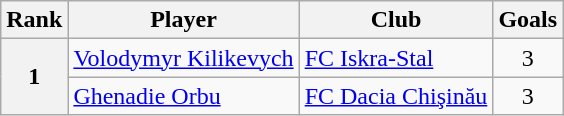<table class="wikitable">
<tr>
<th>Rank</th>
<th>Player</th>
<th>Club</th>
<th>Goals</th>
</tr>
<tr>
<th rowspan=2 align=center>1</th>
<td> <a href='#'>Volodymyr Kilikevych</a></td>
<td><a href='#'>FC Iskra-Stal</a></td>
<td align=center>3</td>
</tr>
<tr>
<td> <a href='#'>Ghenadie Orbu</a></td>
<td><a href='#'>FC Dacia Chişinău</a></td>
<td align=center>3</td>
</tr>
</table>
